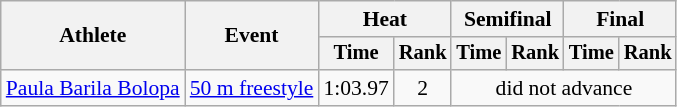<table class=wikitable style="font-size:90%">
<tr>
<th rowspan="2">Athlete</th>
<th rowspan="2">Event</th>
<th colspan="2">Heat</th>
<th colspan="2">Semifinal</th>
<th colspan="2">Final</th>
</tr>
<tr style="font-size:95%">
<th>Time</th>
<th>Rank</th>
<th>Time</th>
<th>Rank</th>
<th>Time</th>
<th>Rank</th>
</tr>
<tr align=center>
<td align=left><a href='#'>Paula Barila Bolopa</a></td>
<td align=left><a href='#'>50 m freestyle</a></td>
<td>1:03.97</td>
<td>2</td>
<td colspan=4>did not advance</td>
</tr>
</table>
